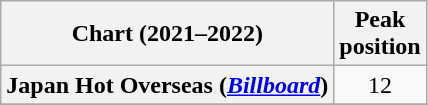<table class="wikitable sortable plainrowheaders" style="text-align:center">
<tr>
<th scope="col">Chart (2021–2022)</th>
<th scope="col">Peak<br>position</th>
</tr>
<tr>
<th scope="row">Japan Hot Overseas (<em><a href='#'>Billboard</a></em>)</th>
<td>12</td>
</tr>
<tr>
</tr>
</table>
